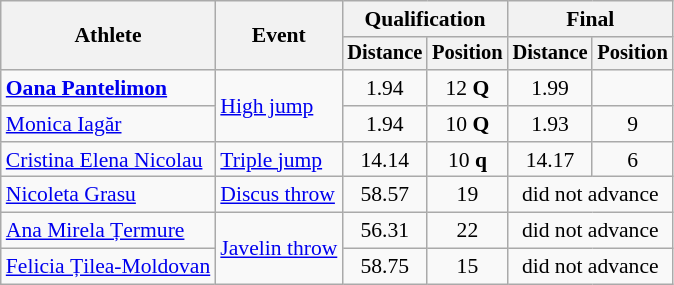<table class=wikitable style="font-size:90%">
<tr>
<th rowspan="2">Athlete</th>
<th rowspan="2">Event</th>
<th colspan="2">Qualification</th>
<th colspan="2">Final</th>
</tr>
<tr style="font-size:95%">
<th>Distance</th>
<th>Position</th>
<th>Distance</th>
<th>Position</th>
</tr>
<tr align=center>
<td align=left><strong><a href='#'>Oana Pantelimon</a></strong></td>
<td align=left rowspan=2><a href='#'>High jump</a></td>
<td>1.94</td>
<td>12 <strong>Q</strong></td>
<td>1.99</td>
<td></td>
</tr>
<tr align=center>
<td align=left><a href='#'>Monica Iagăr</a></td>
<td>1.94</td>
<td>10 <strong>Q</strong></td>
<td>1.93</td>
<td>9</td>
</tr>
<tr align=center>
<td align=left><a href='#'>Cristina Elena Nicolau</a></td>
<td align=left><a href='#'>Triple jump</a></td>
<td>14.14</td>
<td>10 <strong>q</strong></td>
<td>14.17</td>
<td>6</td>
</tr>
<tr align=center>
<td align=left><a href='#'>Nicoleta Grasu</a></td>
<td align=left><a href='#'>Discus throw</a></td>
<td>58.57</td>
<td>19</td>
<td colspan=2>did not advance</td>
</tr>
<tr align=center>
<td align=left><a href='#'>Ana Mirela Țermure</a></td>
<td align=left rowspan=3><a href='#'>Javelin throw</a></td>
<td>56.31</td>
<td>22</td>
<td colspan=2>did not advance</td>
</tr>
<tr align=center>
<td align=left><a href='#'>Felicia Țilea-Moldovan</a></td>
<td>58.75</td>
<td>15</td>
<td colspan=2>did not advance</td>
</tr>
</table>
